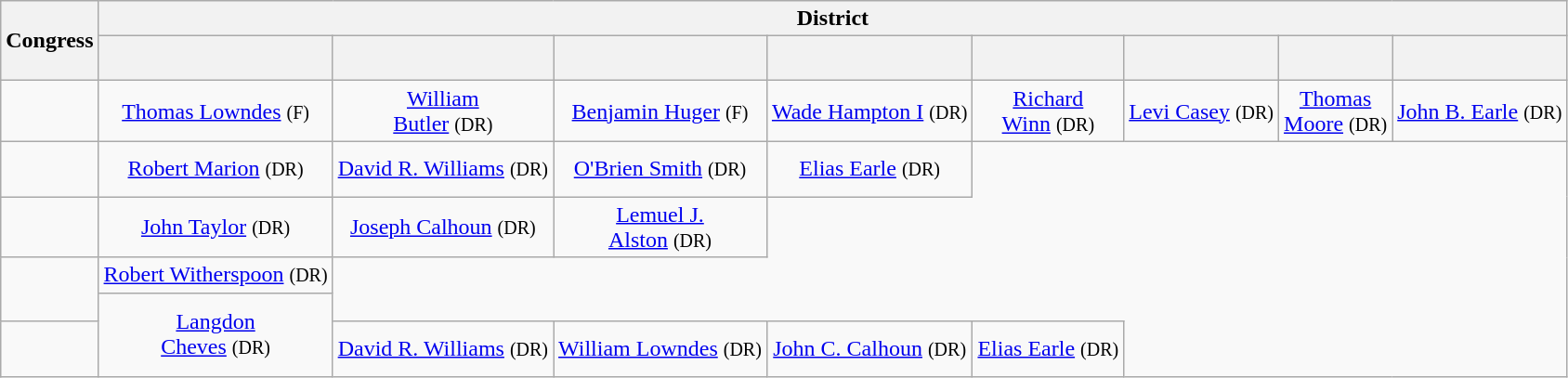<table class=wikitable style="text-align:center">
<tr>
<th rowspan=2>Congress</th>
<th colspan=8>District</th>
</tr>
<tr style="height:2em">
<th></th>
<th></th>
<th></th>
<th></th>
<th></th>
<th></th>
<th></th>
<th></th>
</tr>
<tr style="height:2.5em">
<td><strong></strong> </td>
<td><a href='#'>Thomas Lowndes</a> <small>(F)</small></td>
<td><a href='#'>William<br>Butler</a> <small>(DR)</small></td>
<td><a href='#'>Benjamin Huger</a> <small>(F)</small></td>
<td><a href='#'>Wade Hampton I</a> <small>(DR)</small></td>
<td><a href='#'>Richard<br>Winn</a> <small>(DR)</small></td>
<td><a href='#'>Levi Casey</a> <small>(DR)</small></td>
<td><a href='#'>Thomas<br>Moore</a> <small>(DR)</small></td>
<td><a href='#'>John B. Earle</a> <small>(DR)</small></td>
</tr>
<tr style="height:2.5em">
<td><strong></strong> </td>
<td><a href='#'>Robert Marion</a> <small>(DR)</small></td>
<td><a href='#'>David R. Williams</a> <small>(DR)</small></td>
<td><a href='#'>O'Brien Smith</a> <small>(DR)</small></td>
<td><a href='#'>Elias Earle</a> <small>(DR)</small></td>
</tr>
<tr style="height:2.5em">
<td><strong></strong> </td>
<td><a href='#'>John Taylor</a> <small>(DR)</small></td>
<td><a href='#'>Joseph Calhoun</a> <small>(DR)</small></td>
<td><a href='#'>Lemuel J.<br>Alston</a> <small>(DR)</small></td>
</tr>
<tr style="height:1.25em">
<td rowspan=2><strong></strong> </td>
<td><a href='#'>Robert Witherspoon</a> <small>(DR)</small></td>
</tr>
<tr style="height:1.25em">
<td rowspan=2 ><a href='#'>Langdon<br>Cheves</a> <small>(DR)</small></td>
</tr>
<tr style="height:2.5em">
<td><strong></strong> </td>
<td><a href='#'>David R. Williams</a> <small>(DR)</small></td>
<td><a href='#'>William Lowndes</a> <small>(DR)</small></td>
<td><a href='#'>John C. Calhoun</a> <small>(DR)</small></td>
<td><a href='#'>Elias Earle</a> <small>(DR)</small></td>
</tr>
</table>
